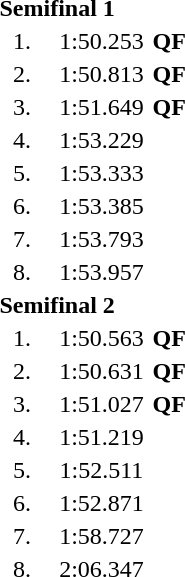<table style="text-align:center">
<tr>
<td colspan=4 align=left><strong>Semifinal 1</strong></td>
</tr>
<tr>
<td width=30>1.</td>
<td align=left></td>
<td width=60>1:50.253</td>
<td><strong>QF</strong></td>
</tr>
<tr>
<td>2.</td>
<td align=left></td>
<td>1:50.813</td>
<td><strong>QF</strong></td>
</tr>
<tr>
<td>3.</td>
<td align=left></td>
<td>1:51.649</td>
<td><strong>QF</strong></td>
</tr>
<tr>
<td>4.</td>
<td align=left></td>
<td>1:53.229</td>
</tr>
<tr>
<td>5.</td>
<td align=left></td>
<td>1:53.333</td>
</tr>
<tr>
<td>6.</td>
<td align=left></td>
<td>1:53.385</td>
</tr>
<tr>
<td>7.</td>
<td align=left></td>
<td>1:53.793</td>
</tr>
<tr>
<td>8.</td>
<td align=left></td>
<td>1:53.957</td>
</tr>
<tr>
<td colspan=4 align=left><strong>Semifinal 2</strong></td>
</tr>
<tr>
<td>1.</td>
<td align=left></td>
<td>1:50.563</td>
<td><strong>QF</strong></td>
</tr>
<tr>
<td>2.</td>
<td align=left></td>
<td>1:50.631</td>
<td><strong>QF</strong></td>
</tr>
<tr>
<td>3.</td>
<td align=left></td>
<td>1:51.027</td>
<td><strong>QF</strong></td>
</tr>
<tr>
<td>4.</td>
<td align=left></td>
<td>1:51.219</td>
</tr>
<tr>
<td>5.</td>
<td align=left></td>
<td>1:52.511</td>
</tr>
<tr>
<td>6.</td>
<td align=left></td>
<td>1:52.871</td>
</tr>
<tr>
<td>7.</td>
<td align=left></td>
<td>1:58.727</td>
</tr>
<tr>
<td>8.</td>
<td align=left></td>
<td>2:06.347</td>
</tr>
</table>
